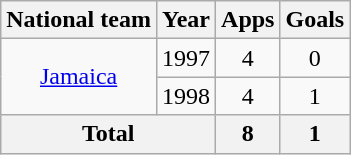<table class="wikitable" style="text-align:center">
<tr>
<th>National team</th>
<th>Year</th>
<th>Apps</th>
<th>Goals</th>
</tr>
<tr>
<td rowspan="2"><a href='#'>Jamaica</a></td>
<td>1997</td>
<td>4</td>
<td>0</td>
</tr>
<tr>
<td>1998</td>
<td>4</td>
<td>1</td>
</tr>
<tr>
<th colspan="2">Total</th>
<th>8</th>
<th>1</th>
</tr>
</table>
